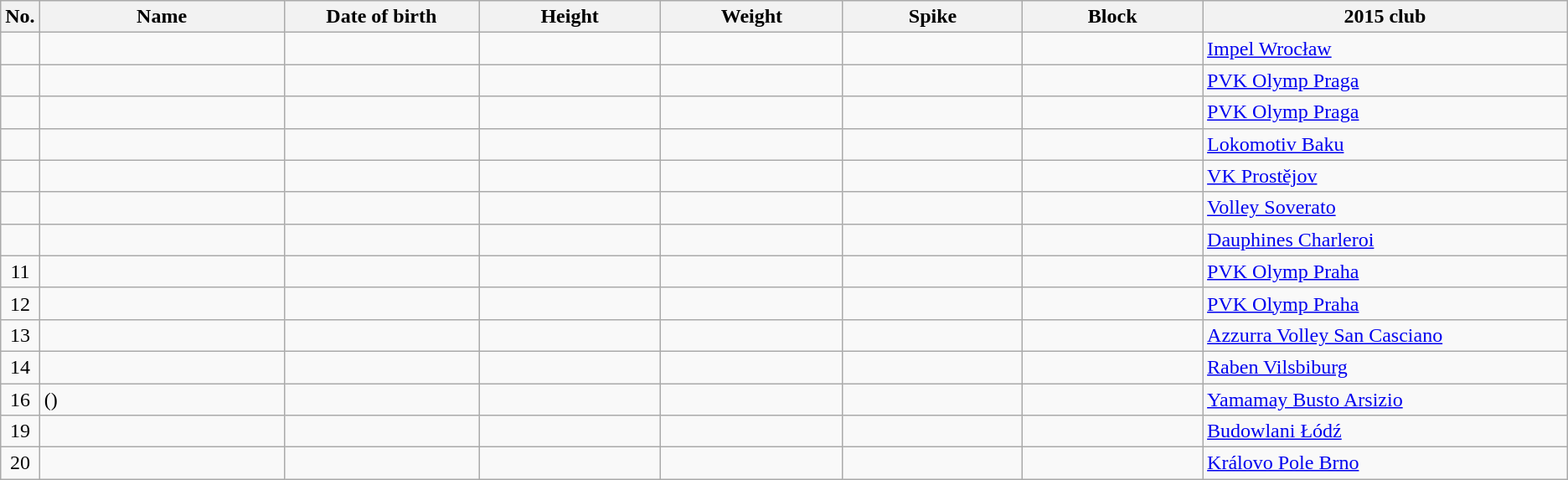<table class="wikitable sortable" style="font-size:100%; text-align:center;">
<tr>
<th>No.</th>
<th style="width:14em">Name</th>
<th style="width:11em">Date of birth</th>
<th style="width:10em">Height</th>
<th style="width:10em">Weight</th>
<th style="width:10em">Spike</th>
<th style="width:10em">Block</th>
<th style="width:21em">2015 club</th>
</tr>
<tr>
<td></td>
<td align=left></td>
<td align=right></td>
<td></td>
<td></td>
<td></td>
<td></td>
<td align=left> <a href='#'>Impel Wrocław</a></td>
</tr>
<tr>
<td></td>
<td align=left></td>
<td align=right></td>
<td></td>
<td></td>
<td></td>
<td></td>
<td align=left> <a href='#'>PVK Olymp Praga</a></td>
</tr>
<tr>
<td></td>
<td align=left></td>
<td align=right></td>
<td></td>
<td></td>
<td></td>
<td></td>
<td align=left> <a href='#'>PVK Olymp Praga</a></td>
</tr>
<tr>
<td></td>
<td align=left></td>
<td align=right></td>
<td></td>
<td></td>
<td></td>
<td></td>
<td align=left> <a href='#'>Lokomotiv Baku</a></td>
</tr>
<tr>
<td></td>
<td align=left></td>
<td align=right></td>
<td></td>
<td></td>
<td></td>
<td></td>
<td align=left> <a href='#'>VK Prostějov</a></td>
</tr>
<tr>
<td></td>
<td align=left></td>
<td align=right></td>
<td></td>
<td></td>
<td></td>
<td></td>
<td align=left> <a href='#'>Volley Soverato</a></td>
</tr>
<tr>
<td></td>
<td align=left></td>
<td align=right></td>
<td></td>
<td></td>
<td></td>
<td></td>
<td align=left> <a href='#'>Dauphines Charleroi</a></td>
</tr>
<tr>
<td>11</td>
<td align=left></td>
<td align=right></td>
<td></td>
<td></td>
<td></td>
<td></td>
<td align=left> <a href='#'>PVK Olymp Praha</a></td>
</tr>
<tr>
<td>12</td>
<td align=left></td>
<td align=right></td>
<td></td>
<td></td>
<td></td>
<td></td>
<td align=left> <a href='#'>PVK Olymp Praha</a></td>
</tr>
<tr>
<td>13</td>
<td align=left></td>
<td align=right></td>
<td></td>
<td></td>
<td></td>
<td></td>
<td align=left> <a href='#'>Azzurra Volley San Casciano</a></td>
</tr>
<tr>
<td>14</td>
<td align=left></td>
<td align=right></td>
<td></td>
<td></td>
<td></td>
<td></td>
<td align=left> <a href='#'>Raben Vilsbiburg</a></td>
</tr>
<tr>
<td>16</td>
<td align=left> ()</td>
<td align=right></td>
<td></td>
<td></td>
<td></td>
<td></td>
<td align=left> <a href='#'>Yamamay Busto Arsizio</a></td>
</tr>
<tr>
<td>19</td>
<td align=left></td>
<td align=right></td>
<td></td>
<td></td>
<td></td>
<td></td>
<td align=left> <a href='#'>Budowlani Łódź</a></td>
</tr>
<tr>
<td>20</td>
<td align=left></td>
<td align=right></td>
<td></td>
<td></td>
<td></td>
<td></td>
<td align=left> <a href='#'>Královo Pole Brno</a></td>
</tr>
</table>
